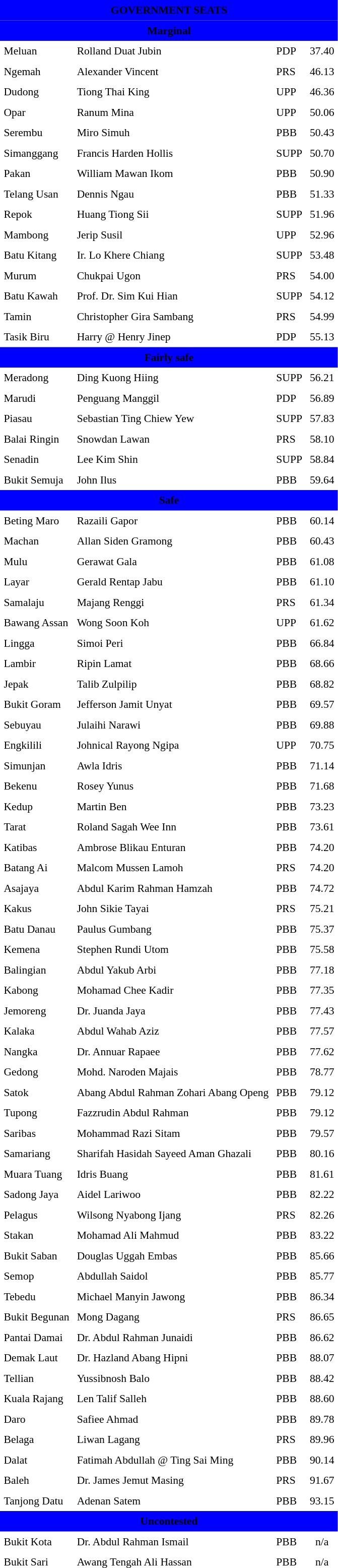<table class="toccolours" cellpadding="5" cellspacing="0" style="float:left; margin-right:.5em; margin-top:.4em; font-size:90%;">
<tr>
<td colspan="4"  style="text-align:center; background:blue;"><span><strong>GOVERNMENT SEATS</strong></span></td>
</tr>
<tr>
<td colspan="4"  style="text-align:center; background:blue;"><span><strong>Marginal</strong></span></td>
</tr>
<tr>
<td>Meluan</td>
<td>Rolland Duat Jubin</td>
<td>PDP</td>
<td style="text-align:center;">37.40</td>
</tr>
<tr>
<td>Ngemah</td>
<td>Alexander Vincent</td>
<td>PRS</td>
<td style="text-align:center;">46.13</td>
</tr>
<tr>
<td>Dudong</td>
<td>Tiong Thai King</td>
<td>UPP</td>
<td style="text-align:center;">46.36</td>
</tr>
<tr>
<td>Opar</td>
<td>Ranum Mina</td>
<td>UPP</td>
<td style="text-align:center;">50.06</td>
</tr>
<tr>
<td>Serembu</td>
<td>Miro Simuh</td>
<td>PBB</td>
<td style="text-align:center;">50.43</td>
</tr>
<tr>
<td>Simanggang</td>
<td>Francis Harden Hollis</td>
<td>SUPP</td>
<td style="text-align:center;">50.70</td>
</tr>
<tr>
<td>Pakan</td>
<td>William Mawan Ikom</td>
<td>PBB</td>
<td style="text-align:center;">50.90</td>
</tr>
<tr>
<td>Telang Usan</td>
<td>Dennis Ngau</td>
<td>PBB</td>
<td style="text-align:center;">51.33</td>
</tr>
<tr>
<td>Repok</td>
<td>Huang Tiong Sii</td>
<td>SUPP</td>
<td style="text-align:center;">51.96</td>
</tr>
<tr>
<td>Mambong</td>
<td>Jerip Susil</td>
<td>UPP</td>
<td style="text-align:center;">52.96</td>
</tr>
<tr>
<td>Batu Kitang</td>
<td>Ir. Lo Khere Chiang</td>
<td>SUPP</td>
<td style="text-align:center;">53.48</td>
</tr>
<tr>
<td>Murum</td>
<td>Chukpai Ugon</td>
<td>PRS</td>
<td style="text-align:center;">54.00</td>
</tr>
<tr>
<td>Batu Kawah</td>
<td>Prof. Dr. Sim Kui Hian</td>
<td>SUPP</td>
<td style="text-align:center;">54.12</td>
</tr>
<tr>
<td>Tamin</td>
<td>Christopher Gira Sambang</td>
<td>PRS</td>
<td style="text-align:center;">54.99</td>
</tr>
<tr>
<td>Tasik Biru</td>
<td>Harry @ Henry Jinep</td>
<td>PDP</td>
<td style="text-align:center;">55.13</td>
</tr>
<tr>
<td colspan="4"  style="text-align:center; background:blue;"><span><strong>Fairly safe</strong></span></td>
</tr>
<tr>
<td>Meradong</td>
<td>Ding Kuong Hiing</td>
<td>SUPP</td>
<td style="text-align:center;">56.21</td>
</tr>
<tr>
<td>Marudi</td>
<td>Penguang Manggil</td>
<td>PDP</td>
<td style="text-align:center;">56.89</td>
</tr>
<tr>
<td>Piasau</td>
<td>Sebastian Ting Chiew Yew</td>
<td>SUPP</td>
<td style="text-align:center;">57.83</td>
</tr>
<tr>
<td>Balai Ringin</td>
<td>Snowdan Lawan</td>
<td>PRS</td>
<td style="text-align:center;">58.10</td>
</tr>
<tr>
<td>Senadin</td>
<td>Lee Kim Shin</td>
<td>SUPP</td>
<td style="text-align:center;">58.84</td>
</tr>
<tr>
<td>Bukit Semuja</td>
<td>John Ilus</td>
<td>PBB</td>
<td style="text-align:center;">59.64</td>
</tr>
<tr>
<td colspan="4"  style="text-align:center; background:blue;"><span><strong>Safe</strong></span></td>
</tr>
<tr>
<td>Beting Maro</td>
<td>Razaili Gapor</td>
<td>PBB</td>
<td style="text-align:center;">60.14</td>
</tr>
<tr>
<td>Machan</td>
<td>Allan Siden Gramong</td>
<td>PBB</td>
<td style="text-align:center;">60.43</td>
</tr>
<tr>
<td>Mulu</td>
<td>Gerawat Gala</td>
<td>PBB</td>
<td style="text-align:center;">61.08</td>
</tr>
<tr>
<td>Layar</td>
<td>Gerald Rentap Jabu</td>
<td>PBB</td>
<td style="text-align:center;">61.10</td>
</tr>
<tr>
<td>Samalaju</td>
<td>Majang Renggi</td>
<td>PRS</td>
<td style="text-align:center;">61.34</td>
</tr>
<tr>
<td>Bawang Assan</td>
<td>Wong Soon Koh</td>
<td>UPP</td>
<td style="text-align:center;">61.62</td>
</tr>
<tr>
<td>Lingga</td>
<td>Simoi Peri</td>
<td>PBB</td>
<td style="text-align:center;">66.84</td>
</tr>
<tr>
<td>Lambir</td>
<td>Ripin Lamat</td>
<td>PBB</td>
<td style="text-align:center;">68.66</td>
</tr>
<tr>
<td>Jepak</td>
<td>Talib Zulpilip</td>
<td>PBB</td>
<td style="text-align:center;">68.82</td>
</tr>
<tr>
<td>Bukit Goram</td>
<td>Jefferson Jamit Unyat</td>
<td>PBB</td>
<td style="text-align:center;">69.57</td>
</tr>
<tr>
<td>Sebuyau</td>
<td>Julaihi Narawi</td>
<td>PBB</td>
<td style="text-align:center;">69.88</td>
</tr>
<tr>
<td>Engkilili</td>
<td>Johnical Rayong Ngipa</td>
<td>UPP</td>
<td style="text-align:center;">70.75</td>
</tr>
<tr>
<td>Simunjan</td>
<td>Awla Idris</td>
<td>PBB</td>
<td style="text-align:center;">71.14</td>
</tr>
<tr>
<td>Bekenu</td>
<td>Rosey Yunus</td>
<td>PBB</td>
<td style="text-align:center;">71.68</td>
</tr>
<tr>
<td>Kedup</td>
<td>Martin Ben</td>
<td>PBB</td>
<td style="text-align:center;">73.23</td>
</tr>
<tr>
<td>Tarat</td>
<td>Roland Sagah Wee Inn</td>
<td>PBB</td>
<td style="text-align:center;">73.61</td>
</tr>
<tr>
<td>Katibas</td>
<td>Ambrose Blikau Enturan</td>
<td>PBB</td>
<td style="text-align:center;">74.20</td>
</tr>
<tr>
<td>Batang Ai</td>
<td>Malcom Mussen Lamoh</td>
<td>PRS</td>
<td style="text-align:center;">74.20</td>
</tr>
<tr>
<td>Asajaya</td>
<td>Abdul Karim Rahman Hamzah</td>
<td>PBB</td>
<td style="text-align:center;">74.72</td>
</tr>
<tr>
<td>Kakus</td>
<td>John Sikie Tayai</td>
<td>PRS</td>
<td style="text-align:center;">75.21</td>
</tr>
<tr>
<td>Batu Danau</td>
<td>Paulus Gumbang</td>
<td>PBB</td>
<td style="text-align:center;">75.37</td>
</tr>
<tr>
<td>Kemena</td>
<td>Stephen Rundi Utom</td>
<td>PBB</td>
<td style="text-align:center;">75.58</td>
</tr>
<tr>
<td>Balingian</td>
<td>Abdul Yakub Arbi</td>
<td>PBB</td>
<td style="text-align:center;">77.18</td>
</tr>
<tr>
<td>Kabong</td>
<td>Mohamad Chee Kadir</td>
<td>PBB</td>
<td style="text-align:center;">77.35</td>
</tr>
<tr>
<td>Jemoreng</td>
<td>Dr. Juanda Jaya</td>
<td>PBB</td>
<td style="text-align:center;">77.43</td>
</tr>
<tr>
<td>Kalaka</td>
<td>Abdul Wahab Aziz</td>
<td>PBB</td>
<td style="text-align:center;">77.57</td>
</tr>
<tr>
<td>Nangka</td>
<td>Dr. Annuar Rapaee</td>
<td>PBB</td>
<td style="text-align:center;">77.62</td>
</tr>
<tr>
<td>Gedong</td>
<td>Mohd. Naroden Majais</td>
<td>PBB</td>
<td style="text-align:center;">78.77</td>
</tr>
<tr>
<td>Satok</td>
<td>Abang Abdul Rahman Zohari Abang Openg</td>
<td>PBB</td>
<td style="text-align:center;">79.12</td>
</tr>
<tr>
<td>Tupong</td>
<td>Fazzrudin Abdul Rahman</td>
<td>PBB</td>
<td style="text-align:center;">79.12</td>
</tr>
<tr>
<td>Saribas</td>
<td>Mohammad Razi Sitam</td>
<td>PBB</td>
<td style="text-align:center;">79.57</td>
</tr>
<tr>
<td>Samariang</td>
<td>Sharifah Hasidah Sayeed Aman Ghazali</td>
<td>PBB</td>
<td style="text-align:center;">80.16</td>
</tr>
<tr>
<td>Muara Tuang</td>
<td>Idris Buang</td>
<td>PBB</td>
<td style="text-align:center;">81.61</td>
</tr>
<tr>
<td>Sadong Jaya</td>
<td>Aidel Lariwoo</td>
<td>PBB</td>
<td style="text-align:center;">82.22</td>
</tr>
<tr>
<td>Pelagus</td>
<td>Wilsong Nyabong Ijang</td>
<td>PRS</td>
<td style="text-align:center;">82.26</td>
</tr>
<tr>
<td>Stakan</td>
<td>Mohamad Ali Mahmud</td>
<td>PBB</td>
<td style="text-align:center;">83.22</td>
</tr>
<tr>
<td>Bukit Saban</td>
<td>Douglas Uggah Embas</td>
<td>PBB</td>
<td style="text-align:center;">85.66</td>
</tr>
<tr>
<td>Semop</td>
<td>Abdullah Saidol</td>
<td>PBB</td>
<td style="text-align:center;">85.77</td>
</tr>
<tr>
<td>Tebedu</td>
<td>Michael Manyin Jawong</td>
<td>PBB</td>
<td style="text-align:center;">86.34</td>
</tr>
<tr>
<td>Bukit Begunan</td>
<td>Mong Dagang</td>
<td>PRS</td>
<td style="text-align:center;">86.65</td>
</tr>
<tr>
<td>Pantai Damai</td>
<td>Dr. Abdul Rahman Junaidi</td>
<td>PBB</td>
<td style="text-align:center;">86.62</td>
</tr>
<tr>
<td>Demak Laut</td>
<td>Dr. Hazland Abang Hipni</td>
<td>PBB</td>
<td style="text-align:center;">88.07</td>
</tr>
<tr>
<td>Tellian</td>
<td>Yussibnosh Balo</td>
<td>PBB</td>
<td style="text-align:center;">88.42</td>
</tr>
<tr>
<td>Kuala Rajang</td>
<td>Len Talif Salleh</td>
<td>PBB</td>
<td style="text-align:center;">88.60</td>
</tr>
<tr>
<td>Daro</td>
<td>Safiee Ahmad</td>
<td>PBB</td>
<td style="text-align:center;">89.78</td>
</tr>
<tr>
<td>Belaga</td>
<td>Liwan Lagang</td>
<td>PRS</td>
<td style="text-align:center;">89.96</td>
</tr>
<tr>
<td>Dalat</td>
<td>Fatimah Abdullah @ Ting Sai Ming</td>
<td>PBB</td>
<td style="text-align:center;">90.14</td>
</tr>
<tr>
<td>Baleh</td>
<td>Dr. James Jemut Masing</td>
<td>PRS</td>
<td style="text-align:center;">91.67</td>
</tr>
<tr>
<td>Tanjong Datu</td>
<td>Adenan Satem</td>
<td>PBB</td>
<td style="text-align:center;">93.15</td>
</tr>
<tr>
<td colspan="4"  style="text-align:center; background:blue;"><span><strong>Uncontested</strong></span></td>
</tr>
<tr>
<td>Bukit Kota</td>
<td>Dr. Abdul Rahman Ismail</td>
<td>PBB</td>
<td style="text-align:center;">n/a</td>
</tr>
<tr>
<td>Bukit Sari</td>
<td>Awang Tengah Ali Hassan</td>
<td>PBB</td>
<td style="text-align:center;">n/a</td>
</tr>
</table>
